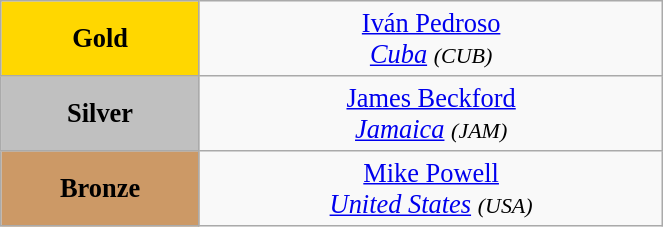<table class="wikitable" style=" text-align:center; font-size:110%;" width="35%">
<tr>
<td bgcolor="gold"><strong>Gold</strong></td>
<td> <a href='#'>Iván Pedroso</a><br><em><a href='#'>Cuba</a> <small>(CUB)</small></em></td>
</tr>
<tr>
<td bgcolor="silver"><strong>Silver</strong></td>
<td> <a href='#'>James Beckford</a><br><em><a href='#'>Jamaica</a> <small>(JAM)</small></em></td>
</tr>
<tr>
<td bgcolor="CC9966"><strong>Bronze</strong></td>
<td> <a href='#'>Mike Powell</a><br><em><a href='#'>United States</a> <small>(USA)</small></em></td>
</tr>
</table>
